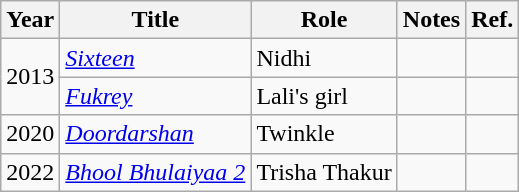<table class="wikitable sortable">
<tr>
<th>Year</th>
<th>Title</th>
<th>Role</th>
<th>Notes</th>
<th>Ref.</th>
</tr>
<tr>
<td rowspan="2">2013</td>
<td><em><a href='#'>Sixteen</a></em></td>
<td>Nidhi</td>
<td></td>
<td></td>
</tr>
<tr>
<td><em><a href='#'>Fukrey</a></em></td>
<td>Lali's girl</td>
<td></td>
<td></td>
</tr>
<tr>
<td>2020</td>
<td><em><a href='#'>Doordarshan</a></em></td>
<td>Twinkle</td>
<td></td>
<td></td>
</tr>
<tr>
<td>2022</td>
<td><em><a href='#'>Bhool Bhulaiyaa 2</a></em></td>
<td>Trisha Thakur</td>
<td></td>
<td></td>
</tr>
</table>
